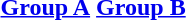<table>
<tr valign=top>
<th align="center"><a href='#'>Group A</a></th>
<th align="center"><a href='#'>Group B</a></th>
</tr>
<tr valign=top>
<td align="left"></td>
<td align="left"></td>
</tr>
</table>
